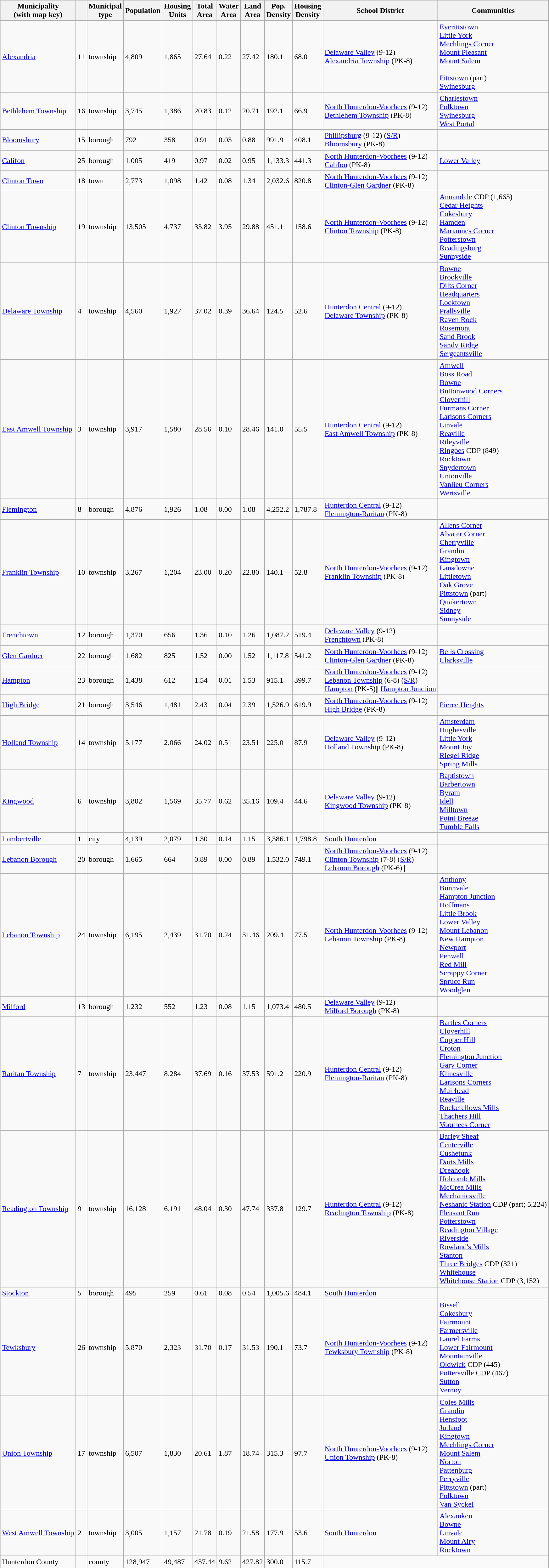<table class="wikitable sortable">
<tr>
<th>Municipality<br>(with map key)</th>
<th></th>
<th>Municipal<br>type</th>
<th>Population</th>
<th>Housing<br>Units</th>
<th>Total<br>Area</th>
<th>Water<br>Area</th>
<th>Land<br>Area</th>
<th>Pop.<br>Density</th>
<th>Housing<br>Density</th>
<th>School District</th>
<th>Communities</th>
</tr>
<tr>
<td><a href='#'>Alexandria</a></td>
<td>11</td>
<td>township</td>
<td>4,809</td>
<td>1,865</td>
<td>27.64</td>
<td>0.22</td>
<td>27.42</td>
<td>180.1</td>
<td>68.0</td>
<td><a href='#'>Delaware Valley</a> (9-12)<br><a href='#'>Alexandria Township</a> (PK-8)</td>
<td><a href='#'>Everittstown</a><br><a href='#'>Little York</a><br><a href='#'>Mechlings Corner</a><br><a href='#'>Mount Pleasant</a><br><a href='#'>Mount Salem</a><br><br><a href='#'>Pittstown</a> (part)<br><a href='#'>Swinesburg</a></td>
</tr>
<tr>
<td><a href='#'>Bethlehem Township</a></td>
<td>16</td>
<td>township</td>
<td>3,745</td>
<td>1,386</td>
<td>20.83</td>
<td>0.12</td>
<td>20.71</td>
<td>192.1</td>
<td>66.9</td>
<td><a href='#'>North Hunterdon-Voorhees</a> (9-12)<br><a href='#'>Bethlehem Township</a> (PK-8)</td>
<td><a href='#'>Charlestown</a><br><a href='#'>Polktown</a><br><a href='#'>Swinesburg</a><br><a href='#'>West Portal</a></td>
</tr>
<tr>
<td><a href='#'>Bloomsbury</a></td>
<td>15</td>
<td>borough</td>
<td>792</td>
<td>358</td>
<td>0.91</td>
<td>0.03</td>
<td>0.88</td>
<td>991.9</td>
<td>408.1</td>
<td><a href='#'>Phillipsburg</a> (9-12) (<a href='#'>S/R</a>)<br><a href='#'>Bloomsbury</a> (PK-8)</td>
<td></td>
</tr>
<tr>
<td><a href='#'>Califon</a></td>
<td>25</td>
<td>borough</td>
<td>1,005</td>
<td>419</td>
<td>0.97</td>
<td>0.02</td>
<td>0.95</td>
<td>1,133.3</td>
<td>441.3</td>
<td><a href='#'>North Hunterdon-Voorhees</a> (9-12)<br><a href='#'>Califon</a> (PK-8)</td>
<td><a href='#'>Lower Valley</a></td>
</tr>
<tr>
<td><a href='#'>Clinton Town</a></td>
<td>18</td>
<td>town</td>
<td>2,773</td>
<td>1,098</td>
<td>1.42</td>
<td>0.08</td>
<td>1.34</td>
<td>2,032.6</td>
<td>820.8</td>
<td><a href='#'>North Hunterdon-Voorhees</a> (9-12)<br><a href='#'>Clinton-Glen Gardner</a> (PK-8)</td>
<td></td>
</tr>
<tr>
<td><a href='#'>Clinton Township</a></td>
<td>19</td>
<td>township</td>
<td>13,505</td>
<td>4,737</td>
<td>33.82</td>
<td>3.95</td>
<td>29.88</td>
<td>451.1</td>
<td>158.6</td>
<td><a href='#'>North Hunterdon-Voorhees</a> (9-12)<br><a href='#'>Clinton Township</a> (PK-8)</td>
<td><a href='#'>Annandale</a> CDP (1,663)<br><a href='#'>Cedar Heights</a><br><a href='#'>Cokesbury</a><br><a href='#'>Hamden</a><br><a href='#'>Mariannes Corner</a><br><a href='#'>Potterstown</a><br><a href='#'>Readingsburg</a><br><a href='#'>Sunnyside</a></td>
</tr>
<tr>
<td><a href='#'>Delaware Township</a></td>
<td>4</td>
<td>township</td>
<td>4,560</td>
<td>1,927</td>
<td>37.02</td>
<td>0.39</td>
<td>36.64</td>
<td>124.5</td>
<td>52.6</td>
<td><a href='#'>Hunterdon Central</a> (9-12)<br><a href='#'>Delaware Township</a> (PK-8)</td>
<td><a href='#'>Bowne</a><br><a href='#'>Brookville</a><br><a href='#'>Dilts Corner</a><br><a href='#'>Headquarters</a><br><a href='#'>Locktown</a><br><a href='#'>Prallsville</a><br><a href='#'>Raven Rock</a><br><a href='#'>Rosemont</a><br><a href='#'>Sand Brook</a><br><a href='#'>Sandy Ridge</a><br><a href='#'>Sergeantsville</a></td>
</tr>
<tr>
<td><a href='#'>East Amwell Township</a></td>
<td>3</td>
<td>township</td>
<td>3,917</td>
<td>1,580</td>
<td>28.56</td>
<td>0.10</td>
<td>28.46</td>
<td>141.0</td>
<td>55.5</td>
<td><a href='#'>Hunterdon Central</a> (9-12)<br><a href='#'>East Amwell Township</a> (PK-8)</td>
<td><a href='#'>Amwell</a><br><a href='#'>Boss Road</a><br><a href='#'>Bowne</a><br><a href='#'>Buttonwood Corners</a><br><a href='#'>Cloverhill</a><br><a href='#'>Furmans Corner</a><br><a href='#'>Larisons Corners</a><br><a href='#'>Linvale</a><br><a href='#'>Reaville</a><br><a href='#'>Rileyville</a><br><a href='#'>Ringoes</a> CDP (849)<br><a href='#'>Rocktown</a><br><a href='#'>Snydertown</a><br><a href='#'>Unionville</a><br><a href='#'>Vanlieu Corners</a><br><a href='#'>Wertsville</a></td>
</tr>
<tr>
<td><a href='#'>Flemington</a></td>
<td>8</td>
<td>borough</td>
<td>4,876</td>
<td>1,926</td>
<td>1.08</td>
<td>0.00</td>
<td>1.08</td>
<td>4,252.2</td>
<td>1,787.8</td>
<td><a href='#'>Hunterdon Central</a> (9-12)<br><a href='#'>Flemington-Raritan</a> (PK-8)</td>
<td></td>
</tr>
<tr>
<td><a href='#'>Franklin Township</a></td>
<td>10</td>
<td>township</td>
<td>3,267</td>
<td>1,204</td>
<td>23.00</td>
<td>0.20</td>
<td>22.80</td>
<td>140.1</td>
<td>52.8</td>
<td><a href='#'>North Hunterdon-Voorhees</a> (9-12)<br><a href='#'>Franklin Township</a> (PK-8)</td>
<td><a href='#'>Allens Corner</a><br><a href='#'>Alvater Corner</a><br><a href='#'>Cherryville</a><br><a href='#'>Grandin</a><br><a href='#'>Kingtown</a><br><a href='#'>Lansdowne</a><br><a href='#'>Littletown</a><br><a href='#'>Oak Grove</a><br><a href='#'>Pittstown</a> (part)<br><a href='#'>Quakertown</a><br><a href='#'>Sidney</a><br><a href='#'>Sunnyside</a></td>
</tr>
<tr>
<td><a href='#'>Frenchtown</a></td>
<td>12</td>
<td>borough</td>
<td>1,370</td>
<td>656</td>
<td>1.36</td>
<td>0.10</td>
<td>1.26</td>
<td>1,087.2</td>
<td>519.4</td>
<td><a href='#'>Delaware Valley</a> (9-12)<br><a href='#'>Frenchtown</a> (PK-8)</td>
<td></td>
</tr>
<tr>
<td><a href='#'>Glen Gardner</a></td>
<td>22</td>
<td>borough</td>
<td>1,682</td>
<td>825</td>
<td>1.52</td>
<td>0.00</td>
<td>1.52</td>
<td>1,117.8</td>
<td>541.2</td>
<td><a href='#'>North Hunterdon-Voorhees</a> (9-12)<br><a href='#'>Clinton-Glen Gardner</a> (PK-8)</td>
<td><a href='#'>Bells Crossing</a><br><a href='#'>Clarksville</a></td>
</tr>
<tr>
<td><a href='#'>Hampton</a></td>
<td>23</td>
<td>borough</td>
<td>1,438</td>
<td>612</td>
<td>1.54</td>
<td>0.01</td>
<td>1.53</td>
<td>915.1</td>
<td>399.7</td>
<td><a href='#'>North Hunterdon-Voorhees</a> (9-12)<br><a href='#'>Lebanon Township</a> (6-8) (<a href='#'>S/R</a>)<br><a href='#'>Hampton</a> (PK-5)|| <a href='#'>Hampton Junction</a></td>
</tr>
<tr>
<td><a href='#'>High Bridge</a></td>
<td>21</td>
<td>borough</td>
<td>3,546</td>
<td>1,481</td>
<td>2.43</td>
<td>0.04</td>
<td>2.39</td>
<td>1,526.9</td>
<td>619.9</td>
<td><a href='#'>North Hunterdon-Voorhees</a> (9-12)<br><a href='#'>High Bridge</a> (PK-8)</td>
<td><a href='#'>Pierce Heights</a></td>
</tr>
<tr>
<td><a href='#'>Holland Township</a></td>
<td>14</td>
<td>township</td>
<td>5,177</td>
<td>2,066</td>
<td>24.02</td>
<td>0.51</td>
<td>23.51</td>
<td>225.0</td>
<td>87.9</td>
<td><a href='#'>Delaware Valley</a> (9-12)<br><a href='#'>Holland Township</a> (PK-8)</td>
<td><a href='#'>Amsterdam</a><br><a href='#'>Hughesville</a><br><a href='#'>Little York</a><br><a href='#'>Mount Joy</a><br><a href='#'>Riegel Ridge</a><br><a href='#'>Spring Mills</a></td>
</tr>
<tr>
<td><a href='#'>Kingwood</a></td>
<td>6</td>
<td>township</td>
<td>3,802</td>
<td>1,569</td>
<td>35.77</td>
<td>0.62</td>
<td>35.16</td>
<td>109.4</td>
<td>44.6</td>
<td><a href='#'>Delaware Valley</a> (9-12)<br><a href='#'>Kingwood Township</a> (PK-8)</td>
<td><a href='#'>Baptistown</a><br><a href='#'>Barbertown</a><br><a href='#'>Byram</a><br><a href='#'>Idell</a><br><a href='#'>Milltown</a><br><a href='#'>Point Breeze</a><br><a href='#'>Tumble Falls</a></td>
</tr>
<tr>
<td><a href='#'>Lambertville</a></td>
<td>1</td>
<td>city</td>
<td>4,139</td>
<td>2,079</td>
<td>1.30</td>
<td>0.14</td>
<td>1.15</td>
<td>3,386.1</td>
<td>1,798.8</td>
<td><a href='#'>South Hunterdon</a></td>
<td></td>
</tr>
<tr>
<td><a href='#'>Lebanon Borough</a></td>
<td>20</td>
<td>borough</td>
<td>1,665</td>
<td>664</td>
<td>0.89</td>
<td>0.00</td>
<td>0.89</td>
<td>1,532.0</td>
<td>749.1</td>
<td><a href='#'>North Hunterdon-Voorhees</a> (9-12)<br><a href='#'>Clinton Township</a> (7-8) (<a href='#'>S/R</a>)<br><a href='#'>Lebanon Borough</a> (PK-6)||</td>
</tr>
<tr>
<td><a href='#'>Lebanon Township</a></td>
<td>24</td>
<td>township</td>
<td>6,195</td>
<td>2,439</td>
<td>31.70</td>
<td>0.24</td>
<td>31.46</td>
<td>209.4</td>
<td>77.5</td>
<td><a href='#'>North Hunterdon-Voorhees</a> (9-12)<br><a href='#'>Lebanon Township</a> (PK-8)</td>
<td><a href='#'>Anthony</a><br><a href='#'>Bunnvale</a><br><a href='#'>Hampton Junction</a><br><a href='#'>Hoffmans</a><br><a href='#'>Little Brook</a><br><a href='#'>Lower Valley</a><br><a href='#'>Mount Lebanon</a><br><a href='#'>New Hampton</a><br><a href='#'>Newport</a><br><a href='#'>Penwell</a><br><a href='#'>Red Mill</a><br><a href='#'>Scrappy Corner</a><br><a href='#'>Spruce Run</a><br><a href='#'>Woodglen</a></td>
</tr>
<tr>
<td><a href='#'>Milford</a></td>
<td>13</td>
<td>borough</td>
<td>1,232</td>
<td>552</td>
<td>1.23</td>
<td>0.08</td>
<td>1.15</td>
<td>1,073.4</td>
<td>480.5</td>
<td><a href='#'>Delaware Valley</a> (9-12)<br><a href='#'>Milford Borough</a> (PK-8)</td>
<td></td>
</tr>
<tr>
<td><a href='#'>Raritan Township</a></td>
<td>7</td>
<td>township</td>
<td>23,447</td>
<td>8,284</td>
<td>37.69</td>
<td>0.16</td>
<td>37.53</td>
<td>591.2</td>
<td>220.9</td>
<td><a href='#'>Hunterdon Central</a> (9-12)<br><a href='#'>Flemington-Raritan</a> (PK-8)</td>
<td><a href='#'>Bartles Corners</a><br><a href='#'>Cloverhill</a><br><a href='#'>Copper Hill</a><br><a href='#'>Croton</a><br><a href='#'>Flemington Junction</a><br><a href='#'>Gary Corner</a><br><a href='#'>Klinesville</a><br><a href='#'>Larisons Corners</a><br><a href='#'>Muirhead</a><br><a href='#'>Reaville</a><br><a href='#'>Rockefellows Mills</a><br><a href='#'>Thachers Hill</a><br><a href='#'>Voorhees Corner</a></td>
</tr>
<tr>
<td><a href='#'>Readington Township</a></td>
<td>9</td>
<td>township</td>
<td>16,128</td>
<td>6,191</td>
<td>48.04</td>
<td>0.30</td>
<td>47.74</td>
<td>337.8</td>
<td>129.7</td>
<td><a href='#'>Hunterdon Central</a> (9-12)<br><a href='#'>Readington Township</a> (PK-8)</td>
<td><a href='#'>Barley Sheaf</a><br><a href='#'>Centerville</a><br><a href='#'>Cushetunk</a><br><a href='#'>Darts Mills</a><br><a href='#'>Dreahook</a><br><a href='#'>Holcomb Mills</a><br><a href='#'>McCrea Mills</a><br><a href='#'>Mechanicsville</a><br><a href='#'>Neshanic Station</a> CDP (part; 5,224)<br><a href='#'>Pleasant Run</a><br><a href='#'>Potterstown</a><br><a href='#'>Readington Village</a><br><a href='#'>Riverside</a><br><a href='#'>Rowland's Mills</a><br><a href='#'>Stanton</a><br><a href='#'>Three Bridges</a> CDP (321)<br><a href='#'>Whitehouse</a><br><a href='#'>Whitehouse Station</a> CDP (3,152)</td>
</tr>
<tr>
<td><a href='#'>Stockton</a></td>
<td>5</td>
<td>borough</td>
<td>495</td>
<td>259</td>
<td>0.61</td>
<td>0.08</td>
<td>0.54</td>
<td>1,005.6</td>
<td>484.1</td>
<td><a href='#'>South Hunterdon</a></td>
<td></td>
</tr>
<tr>
<td><a href='#'>Tewksbury</a></td>
<td>26</td>
<td>township</td>
<td>5,870</td>
<td>2,323</td>
<td>31.70</td>
<td>0.17</td>
<td>31.53</td>
<td>190.1</td>
<td>73.7</td>
<td><a href='#'>North Hunterdon-Voorhees</a> (9-12)<br><a href='#'>Tewksbury Township</a> (PK-8)</td>
<td><a href='#'>Bissell</a><br><a href='#'>Cokesbury</a><br><a href='#'>Fairmount</a><br><a href='#'>Farmersville</a><br><a href='#'>Laurel Farms</a><br><a href='#'>Lower Fairmount</a><br><a href='#'>Mountainville</a><br><a href='#'>Oldwick</a> CDP (445)<br><a href='#'>Pottersville</a> CDP (467)<br><a href='#'>Sutton</a><br><a href='#'>Vernoy</a></td>
</tr>
<tr>
<td><a href='#'>Union Township</a></td>
<td>17</td>
<td>township</td>
<td>6,507</td>
<td>1,830</td>
<td>20.61</td>
<td>1.87</td>
<td>18.74</td>
<td>315.3</td>
<td>97.7</td>
<td><a href='#'>North Hunterdon-Voorhees</a> (9-12)<br><a href='#'>Union Township</a> (PK-8)</td>
<td><a href='#'>Coles Mills</a><br><a href='#'>Grandin</a><br><a href='#'>Hensfoot</a><br><a href='#'>Jutland</a><br><a href='#'>Kingtown</a><br><a href='#'>Mechlings Corner</a><br><a href='#'>Mount Salem</a><br><a href='#'>Norton</a><br><a href='#'>Pattenburg</a><br><a href='#'>Perryville</a><br><a href='#'>Pittstown</a> (part)<br><a href='#'>Polktown</a><br><a href='#'>Van Syckel</a></td>
</tr>
<tr>
<td><a href='#'>West Amwell Township</a></td>
<td>2</td>
<td>township</td>
<td>3,005</td>
<td>1,157</td>
<td>21.78</td>
<td>0.19</td>
<td>21.58</td>
<td>177.9</td>
<td>53.6</td>
<td><a href='#'>South Hunterdon</a></td>
<td><a href='#'>Alexauken</a><br><a href='#'>Bowne</a><br><a href='#'>Linvale</a><br><a href='#'>Mount Airy</a><br><a href='#'>Rocktown</a></td>
</tr>
<tr>
<td>Hunterdon County</td>
<td></td>
<td>county</td>
<td>128,947</td>
<td>49,487</td>
<td>437.44</td>
<td>9.62</td>
<td>427.82</td>
<td>300.0</td>
<td>115.7</td>
</tr>
</table>
